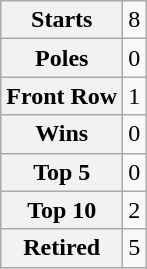<table class="wikitable" style="text-align:center">
<tr>
<th>Starts</th>
<td>8</td>
</tr>
<tr>
<th>Poles</th>
<td>0</td>
</tr>
<tr>
<th>Front Row</th>
<td>1</td>
</tr>
<tr>
<th>Wins</th>
<td>0</td>
</tr>
<tr>
<th>Top 5</th>
<td>0</td>
</tr>
<tr>
<th>Top 10</th>
<td>2</td>
</tr>
<tr>
<th>Retired</th>
<td>5</td>
</tr>
</table>
